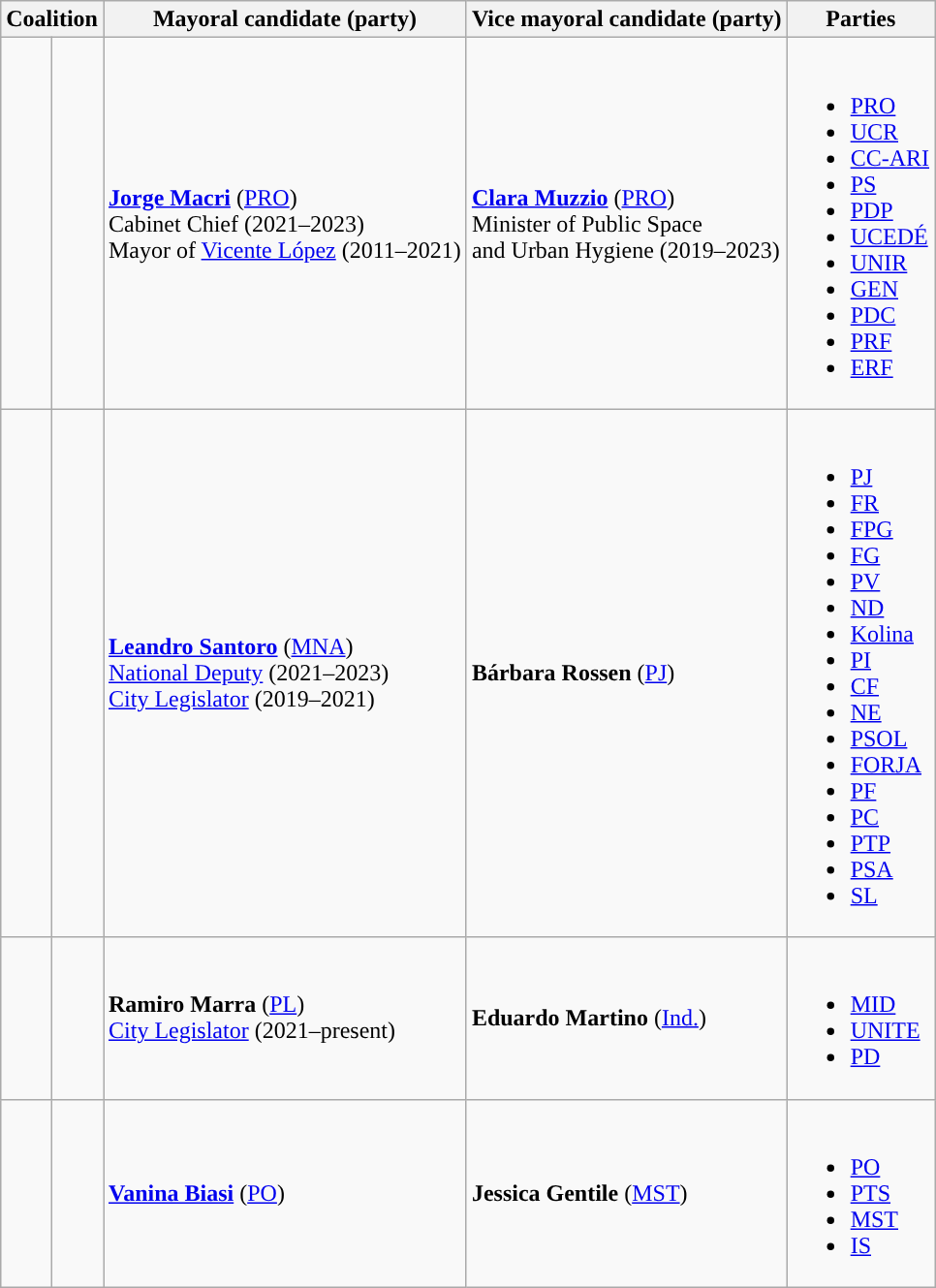<table class="vertical-align-top wikitable">
<tr>
<th scope=colgroup colspan=2>Coalition</th>
<th scope=colgroup>Mayoral candidate (party)<br></th>
<th scope=colgroup>Vice mayoral candidate (party)<br></th>
<th scope=col>Parties</th>
</tr>
<tr>
<td style="background:"></td>
<td style="text-align:center; line-height:1.3"></td>
<td><strong><a href='#'>Jorge Macri</a></strong> (<a href='#'>PRO</a>)<br>Cabinet Chief (2021–2023)<br>Mayor of <a href='#'>Vicente López</a> (2011–2021)</td>
<td><strong><a href='#'>Clara Muzzio</a></strong> (<a href='#'>PRO</a>)<br>Minister of Public Space<br>and Urban Hygiene (2019–2023)</td>
<td><br><ul><li><a href='#'>PRO</a></li><li><a href='#'>UCR</a></li><li><a href='#'>CC-ARI</a></li><li><a href='#'>PS</a></li><li><a href='#'>PDP</a></li><li><a href='#'>UCEDÉ</a></li><li><a href='#'>UNIR</a></li><li><a href='#'>GEN</a></li><li><a href='#'>PDC</a></li><li><a href='#'>PRF</a></li><li><a href='#'>ERF</a></li></ul></td>
</tr>
<tr>
<td style=background:></td>
<td style="text-align:center; line-height:1.3"></td>
<td><strong><a href='#'>Leandro Santoro</a></strong> (<a href='#'>MNA</a>)<br><a href='#'>National Deputy</a> (2021–2023)<br><a href='#'>City Legislator</a> (2019–2021)</td>
<td><strong>Bárbara Rossen</strong> (<a href='#'>PJ</a>)</td>
<td><br><ul><li><a href='#'>PJ</a></li><li><a href='#'>FR</a></li><li><a href='#'>FPG</a></li><li><a href='#'>FG</a></li><li><a href='#'>PV</a></li><li><a href='#'>ND</a></li><li><a href='#'>Kolina</a></li><li><a href='#'>PI</a></li><li><a href='#'>CF</a></li><li><a href='#'>NE</a></li><li><a href='#'>PSOL</a></li><li><a href='#'>FORJA</a></li><li><a href='#'>PF</a></li><li><a href='#'>PC</a></li><li><a href='#'>PTP</a></li><li><a href='#'>PSA</a></li><li><a href='#'>SL</a></li></ul></td>
</tr>
<tr>
<td style=background:></td>
<td style="text-align:center; line-height:1.3"></td>
<td><strong>Ramiro Marra</strong> (<a href='#'>PL</a>)<br><a href='#'>City Legislator</a> (2021–present)</td>
<td><strong>Eduardo Martino</strong> (<a href='#'>Ind.</a>)</td>
<td><br><ul><li><a href='#'>MID</a></li><li><a href='#'>UNITE</a></li><li><a href='#'>PD</a></li></ul></td>
</tr>
<tr>
<td style=background:></td>
<td style="text-align:center; line-height:1.3"></td>
<td><strong><a href='#'>Vanina Biasi</a></strong> (<a href='#'>PO</a>)</td>
<td><strong>Jessica Gentile</strong> (<a href='#'>MST</a>)</td>
<td><br><ul><li><a href='#'>PO</a></li><li><a href='#'>PTS</a></li><li><a href='#'>MST</a></li><li><a href='#'>IS</a></li></ul></td>
</tr>
</table>
